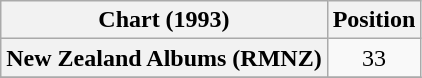<table class="wikitable plainrowheaders" style="text-align:center">
<tr>
<th scope="col">Chart (1993)</th>
<th scope="col">Position</th>
</tr>
<tr>
<th scope="row">New Zealand Albums (RMNZ)</th>
<td>33</td>
</tr>
<tr>
</tr>
</table>
